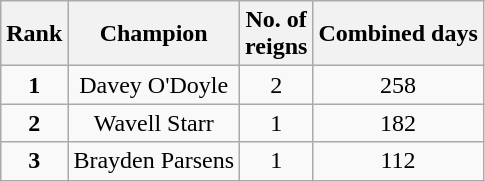<table class="wikitable sortable" style="text-align: center">
<tr>
<th>Rank</th>
<th>Champion</th>
<th>No. of<br>reigns</th>
<th>Combined days</th>
</tr>
<tr>
<td><strong>1</strong></td>
<td>Davey O'Doyle</td>
<td>2</td>
<td>258</td>
</tr>
<tr>
<td><strong>2</strong></td>
<td>Wavell Starr</td>
<td>1</td>
<td>182</td>
</tr>
<tr>
<td><strong>3</strong></td>
<td>Brayden Parsens</td>
<td>1</td>
<td>112</td>
</tr>
</table>
